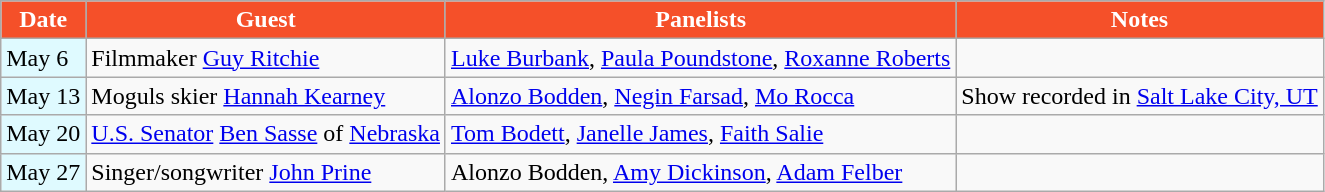<table class="wikitable">
<tr>
<th style="background:#F55029;color:#FFFFFF;">Date</th>
<th style="background:#F55029;color:#FFFFFF;">Guest</th>
<th style="background:#F55029;color:#FFFFFF;">Panelists</th>
<th style="background:#F55029;color:#FFFFFF;">Notes</th>
</tr>
<tr>
<td style="background:#DFFAFF;color:#000000;">May 6</td>
<td>Filmmaker <a href='#'>Guy Ritchie</a></td>
<td><a href='#'>Luke Burbank</a>, <a href='#'>Paula Poundstone</a>, <a href='#'>Roxanne Roberts</a></td>
<td></td>
</tr>
<tr>
<td style="background:#DFFAFF;color:#000000;">May 13</td>
<td>Moguls skier <a href='#'>Hannah Kearney</a></td>
<td><a href='#'>Alonzo Bodden</a>, <a href='#'>Negin Farsad</a>, <a href='#'>Mo Rocca</a></td>
<td>Show recorded in <a href='#'>Salt Lake City, UT</a> </td>
</tr>
<tr>
<td style="background:#DFFAFF;color:#000000;">May 20</td>
<td><a href='#'>U.S. Senator</a> <a href='#'>Ben Sasse</a> of <a href='#'>Nebraska</a></td>
<td><a href='#'>Tom Bodett</a>, <a href='#'>Janelle James</a>, <a href='#'>Faith Salie</a></td>
<td></td>
</tr>
<tr>
<td style="background:#DFFAFF;color:#000000;">May 27</td>
<td>Singer/songwriter <a href='#'>John Prine</a></td>
<td>Alonzo Bodden, <a href='#'>Amy Dickinson</a>, <a href='#'>Adam Felber</a></td>
<td></td>
</tr>
</table>
